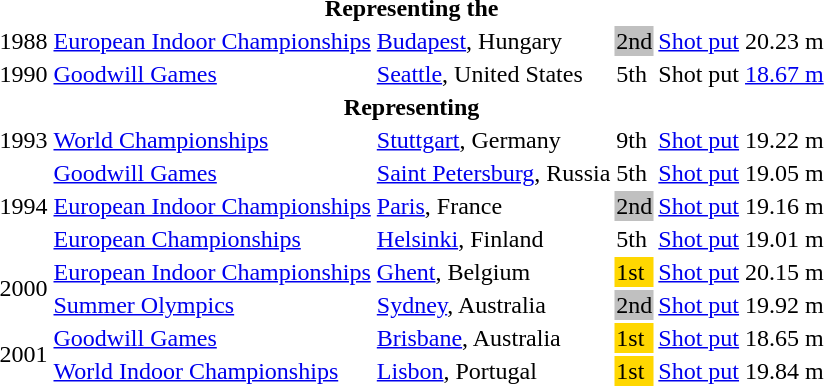<table>
<tr>
<th colspan="7">Representing the </th>
</tr>
<tr>
<td>1988</td>
<td><a href='#'>European Indoor Championships</a></td>
<td><a href='#'>Budapest</a>, Hungary</td>
<td bgcolor=silver>2nd</td>
<td><a href='#'>Shot put</a></td>
<td>20.23 m</td>
</tr>
<tr>
<td>1990</td>
<td><a href='#'>Goodwill Games</a></td>
<td><a href='#'>Seattle</a>, United States</td>
<td>5th</td>
<td>Shot put</td>
<td><a href='#'>18.67 m</a></td>
</tr>
<tr>
<th colspan="7">Representing </th>
</tr>
<tr>
<td>1993</td>
<td><a href='#'>World Championships</a></td>
<td><a href='#'>Stuttgart</a>, Germany</td>
<td>9th</td>
<td><a href='#'>Shot put</a></td>
<td>19.22 m</td>
</tr>
<tr>
<td rowspan=3>1994</td>
<td><a href='#'>Goodwill Games</a></td>
<td><a href='#'>Saint Petersburg</a>, Russia</td>
<td>5th</td>
<td><a href='#'>Shot put</a></td>
<td>19.05 m</td>
</tr>
<tr>
<td><a href='#'>European Indoor Championships</a></td>
<td><a href='#'>Paris</a>, France</td>
<td bgcolor=silver>2nd</td>
<td><a href='#'>Shot put</a></td>
<td>19.16 m</td>
</tr>
<tr>
<td><a href='#'>European Championships</a></td>
<td><a href='#'>Helsinki</a>, Finland</td>
<td>5th</td>
<td><a href='#'>Shot put</a></td>
<td>19.01 m</td>
</tr>
<tr>
<td rowspan=2>2000</td>
<td><a href='#'>European Indoor Championships</a></td>
<td><a href='#'>Ghent</a>, Belgium</td>
<td bgcolor=gold>1st</td>
<td><a href='#'>Shot put</a></td>
<td>20.15 m</td>
</tr>
<tr>
<td><a href='#'>Summer Olympics</a></td>
<td><a href='#'>Sydney</a>, Australia</td>
<td bgcolor=silver>2nd</td>
<td><a href='#'>Shot put</a></td>
<td>19.92 m</td>
</tr>
<tr>
<td rowspan=2>2001</td>
<td><a href='#'>Goodwill Games</a></td>
<td><a href='#'>Brisbane</a>, Australia</td>
<td bgcolor=gold>1st</td>
<td><a href='#'>Shot put</a></td>
<td>18.65 m</td>
</tr>
<tr>
<td><a href='#'>World Indoor Championships</a></td>
<td><a href='#'>Lisbon</a>, Portugal</td>
<td bgcolor=gold>1st</td>
<td><a href='#'>Shot put</a></td>
<td>19.84 m</td>
</tr>
</table>
